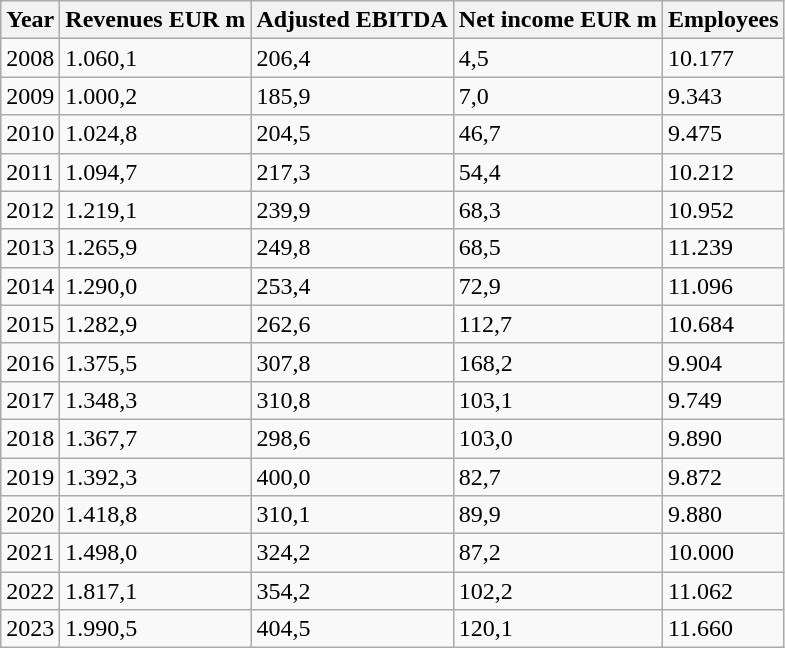<table class="wikitable">
<tr>
<th>Year</th>
<th>Revenues EUR m</th>
<th>Adjusted EBITDA</th>
<th>Net income EUR m</th>
<th>Employees</th>
</tr>
<tr>
<td>2008</td>
<td>1.060,1</td>
<td>206,4</td>
<td>4,5</td>
<td>10.177</td>
</tr>
<tr>
<td>2009</td>
<td>1.000,2</td>
<td>185,9</td>
<td>7,0</td>
<td>9.343</td>
</tr>
<tr>
<td>2010</td>
<td>1.024,8</td>
<td>204,5</td>
<td>46,7</td>
<td>9.475</td>
</tr>
<tr>
<td>2011</td>
<td>1.094,7</td>
<td>217,3</td>
<td>54,4</td>
<td>10.212</td>
</tr>
<tr>
<td>2012</td>
<td>1.219,1</td>
<td>239,9</td>
<td>68,3</td>
<td>10.952</td>
</tr>
<tr>
<td>2013</td>
<td>1.265,9</td>
<td>249,8</td>
<td>68,5</td>
<td>11.239</td>
</tr>
<tr>
<td>2014</td>
<td>1.290,0</td>
<td>253,4</td>
<td>72,9</td>
<td>11.096</td>
</tr>
<tr>
<td>2015</td>
<td>1.282,9</td>
<td>262,6</td>
<td>112,7</td>
<td>10.684</td>
</tr>
<tr>
<td>2016</td>
<td>1.375,5</td>
<td>307,8</td>
<td>168,2</td>
<td>9.904</td>
</tr>
<tr>
<td>2017</td>
<td>1.348,3</td>
<td>310,8</td>
<td>103,1</td>
<td>9.749</td>
</tr>
<tr>
<td>2018</td>
<td>1.367,7</td>
<td>298,6</td>
<td>103,0</td>
<td>9.890</td>
</tr>
<tr>
<td>2019</td>
<td>1.392,3</td>
<td>400,0</td>
<td>82,7</td>
<td>9.872</td>
</tr>
<tr>
<td>2020</td>
<td>1.418,8</td>
<td>310,1</td>
<td>89,9</td>
<td>9.880</td>
</tr>
<tr>
<td>2021</td>
<td>1.498,0</td>
<td>324,2</td>
<td>87,2</td>
<td>10.000</td>
</tr>
<tr>
<td>2022</td>
<td>1.817,1</td>
<td>354,2</td>
<td>102,2</td>
<td>11.062</td>
</tr>
<tr>
<td>2023</td>
<td>1.990,5</td>
<td>404,5</td>
<td>120,1</td>
<td>11.660</td>
</tr>
</table>
